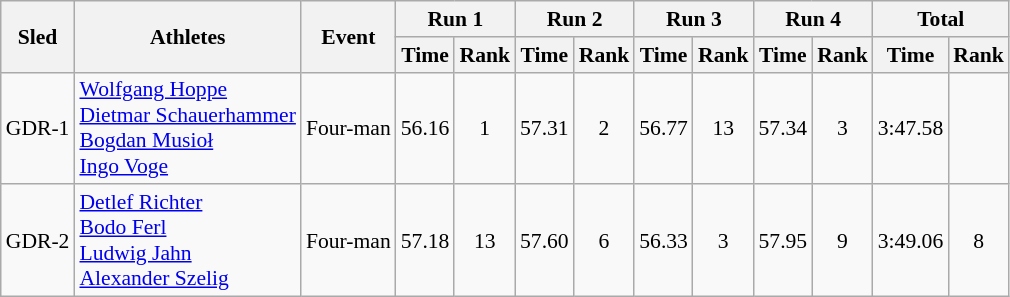<table class="wikitable"  border="1" style="font-size:90%">
<tr>
<th rowspan="2">Sled</th>
<th rowspan="2">Athletes</th>
<th rowspan="2">Event</th>
<th colspan="2">Run 1</th>
<th colspan="2">Run 2</th>
<th colspan="2">Run 3</th>
<th colspan="2">Run 4</th>
<th colspan="2">Total</th>
</tr>
<tr>
<th>Time</th>
<th>Rank</th>
<th>Time</th>
<th>Rank</th>
<th>Time</th>
<th>Rank</th>
<th>Time</th>
<th>Rank</th>
<th>Time</th>
<th>Rank</th>
</tr>
<tr>
<td align="center">GDR-1</td>
<td><a href='#'>Wolfgang Hoppe</a><br><a href='#'>Dietmar Schauerhammer</a><br><a href='#'>Bogdan Musioł</a><br><a href='#'>Ingo Voge</a></td>
<td>Four-man</td>
<td align="center">56.16</td>
<td align="center">1</td>
<td align="center">57.31</td>
<td align="center">2</td>
<td align="center">56.77</td>
<td align="center">13</td>
<td align="center">57.34</td>
<td align="center">3</td>
<td align="center">3:47.58</td>
<td align="center"></td>
</tr>
<tr>
<td align="center">GDR-2</td>
<td><a href='#'>Detlef Richter</a><br><a href='#'>Bodo Ferl</a><br><a href='#'>Ludwig Jahn</a><br><a href='#'>Alexander Szelig</a></td>
<td>Four-man</td>
<td align="center">57.18</td>
<td align="center">13</td>
<td align="center">57.60</td>
<td align="center">6</td>
<td align="center">56.33</td>
<td align="center">3</td>
<td align="center">57.95</td>
<td align="center">9</td>
<td align="center">3:49.06</td>
<td align="center">8</td>
</tr>
</table>
